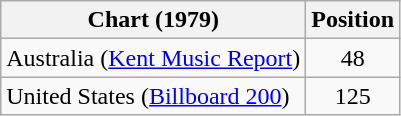<table class="wikitable sortable plainrowheaders">
<tr>
<th scope="col">Chart (1979)</th>
<th scope="col">Position</th>
</tr>
<tr>
<td>Australia (<a href='#'>Kent Music Report</a>)</td>
<td style="text-align:center;">48</td>
</tr>
<tr>
<td>United States (<a href='#'>Billboard 200</a>)</td>
<td style="text-align:center;">125</td>
</tr>
</table>
